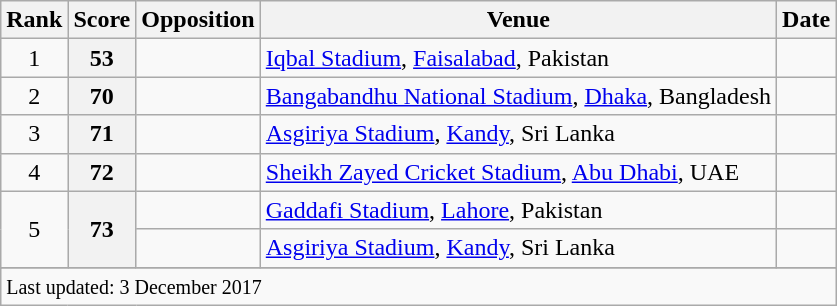<table class="wikitable plainrowheaders sortable">
<tr>
<th scope=col>Rank</th>
<th scope=col>Score</th>
<th scope=col>Opposition</th>
<th scope=col>Venue</th>
<th scope=col>Date</th>
</tr>
<tr>
<td align=center>1</td>
<th scope=row style=text-align:center;>53</th>
<td></td>
<td><a href='#'>Iqbal Stadium</a>, <a href='#'>Faisalabad</a>, Pakistan</td>
<td></td>
</tr>
<tr>
<td align=center>2</td>
<th scope=row style=text-align:center;>70</th>
<td></td>
<td><a href='#'>Bangabandhu National Stadium</a>, <a href='#'>Dhaka</a>, Bangladesh</td>
<td></td>
</tr>
<tr>
<td align=center>3</td>
<th scope=row style=text-align:center;>71</th>
<td></td>
<td><a href='#'>Asgiriya Stadium</a>, <a href='#'>Kandy</a>, Sri Lanka</td>
<td></td>
</tr>
<tr>
<td align=center>4</td>
<th scope=row style=text-align:center;>72</th>
<td></td>
<td><a href='#'>Sheikh Zayed Cricket Stadium</a>, <a href='#'>Abu Dhabi</a>, UAE</td>
<td></td>
</tr>
<tr>
<td align=center rowspan=2>5</td>
<th scope=row style=text-align:center; rowspan=2>73</th>
<td></td>
<td><a href='#'>Gaddafi Stadium</a>, <a href='#'>Lahore</a>, Pakistan</td>
<td></td>
</tr>
<tr>
<td></td>
<td><a href='#'>Asgiriya Stadium</a>, <a href='#'>Kandy</a>, Sri Lanka</td>
<td></td>
</tr>
<tr>
</tr>
<tr class=sortbottom>
<td colspan=5><small>Last updated: 3 December 2017</small></td>
</tr>
</table>
